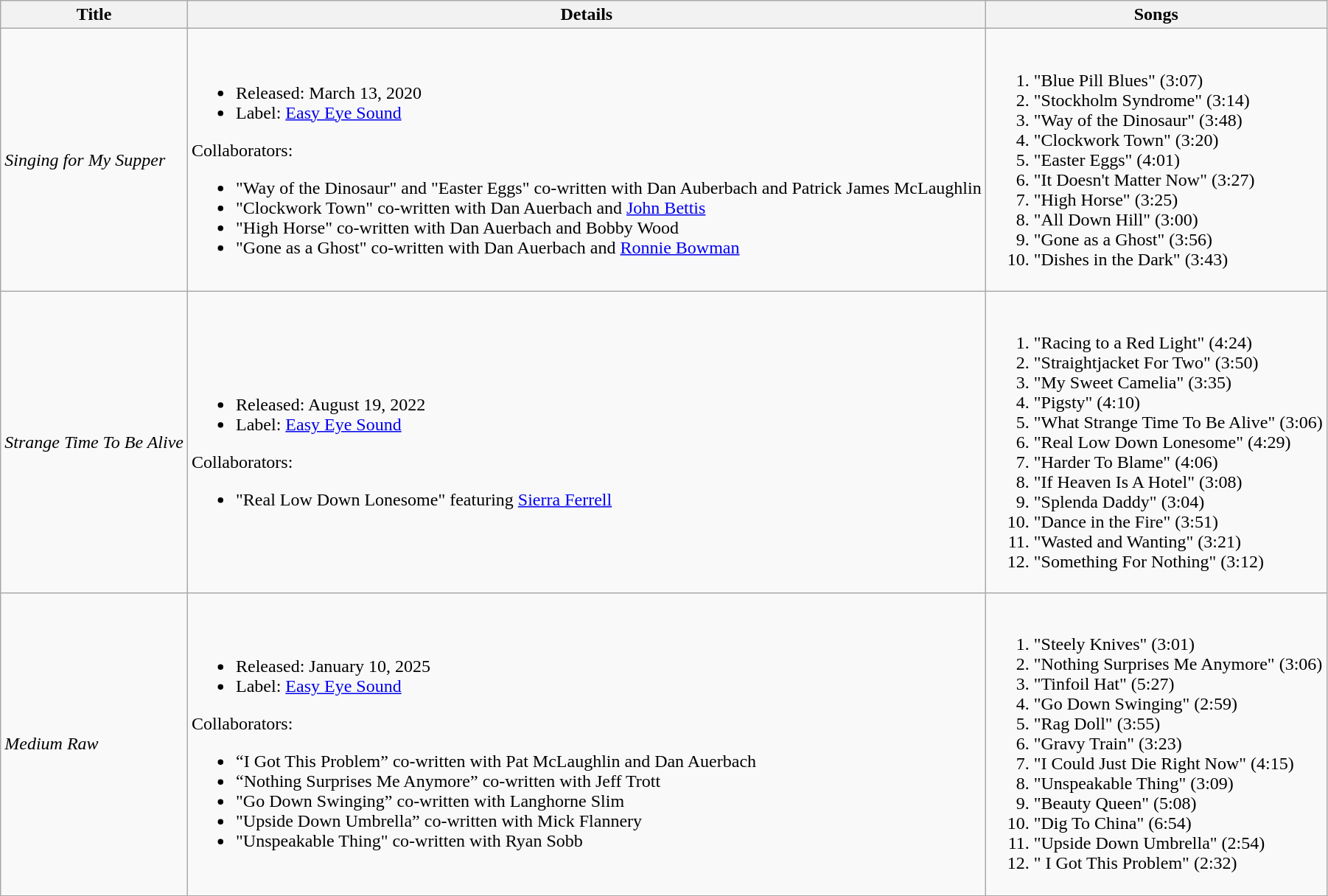<table class="wikitable">
<tr>
<th>Title</th>
<th>Details</th>
<th>Songs</th>
</tr>
<tr>
<td><em>Singing for My Supper</em></td>
<td><br><ul><li>Released: March 13, 2020</li><li>Label: <a href='#'>Easy Eye Sound</a></li></ul>Collaborators:<ul><li>"Way of the Dinosaur" and "Easter Eggs" co-written with Dan Auberbach and Patrick James McLaughlin</li><li>"Clockwork Town" co-written with Dan Auerbach and <a href='#'>John Bettis</a></li><li>"High Horse" co-written with Dan Auerbach and Bobby Wood</li><li>"Gone as a Ghost" co-written with Dan Auerbach and <a href='#'>Ronnie Bowman</a></li></ul></td>
<td><br><ol><li><bdi>"Blue Pill Blues" (</bdi>3:07)</li><li><bdi>"Stockholm Syndrome" (</bdi>3:14)</li><li><bdi>"Way of the Dinosaur" (</bdi>3:48)</li><li><bdi>"Clockwork Town" (</bdi>3:20)</li><li><bdi>"Easter Eggs" (</bdi>4:01)</li><li><bdi>"It Doesn't Matter Now" (</bdi>3:27)</li><li><bdi>"High Horse" (</bdi>3:25)</li><li><bdi>"All Down Hill" (</bdi>3:00)</li><li><bdi>"Gone as a Ghost" (</bdi>3:56)</li><li><bdi>"Dishes in the Dark" (</bdi>3:43)</li></ol></td>
</tr>
<tr>
<td><em>Strange Time To Be Alive</em></td>
<td><br><ul><li>Released: August 19, 2022</li><li>Label: <a href='#'>Easy Eye Sound</a></li></ul>Collaborators:<ul><li>"Real Low Down Lonesome" featuring <a href='#'>Sierra Ferrell</a></li></ul></td>
<td><br><ol><li>"Racing to a Red Light" (4:24)</li><li>"Straightjacket For Two" (3:50)</li><li>"My Sweet Camelia" (3:35)</li><li>"Pigsty" (4:10)</li><li>"What Strange Time To Be Alive" (3:06)</li><li>"Real Low Down Lonesome" (4:29)</li><li>"Harder To Blame" (4:06)</li><li>"If Heaven Is A Hotel" (3:08)</li><li>"Splenda Daddy" (3:04)</li><li>"Dance in the Fire" (3:51)</li><li>"Wasted and Wanting" (3:21)</li><li>"Something For Nothing" (3:12)</li></ol></td>
</tr>
<tr>
<td><em>Medium Raw</em></td>
<td><br><ul><li>Released: January 10, 2025</li><li>Label: <a href='#'>Easy Eye Sound</a></li></ul>Collaborators:<ul><li>“I Got This Problem” co-written with Pat McLaughlin and Dan Auerbach</li><li>“Nothing Surprises Me Anymore” co-written with Jeff Trott</li><li>"Go Down Swinging” co-written with Langhorne Slim</li><li>"Upside Down Umbrella” co-written with Mick Flannery</li><li>"Unspeakable Thing" co-written with Ryan Sobb</li></ul></td>
<td><br><ol><li>"Steely Knives" (3:01)</li><li>"Nothing Surprises Me Anymore" (3:06)</li><li>"Tinfoil Hat" (5:27)</li><li>"Go Down Swinging" (2:59)</li><li>"Rag Doll" (3:55)</li><li>"Gravy Train" (3:23)</li><li>"I Could Just Die Right Now" (4:15)</li><li>"Unspeakable Thing" (3:09)</li><li>"Beauty Queen" (5:08)</li><li>"Dig To China" (6:54)</li><li>"Upside Down Umbrella" (2:54)</li><li>"		I Got This Problem" (2:32)</li></ol></td>
</tr>
</table>
